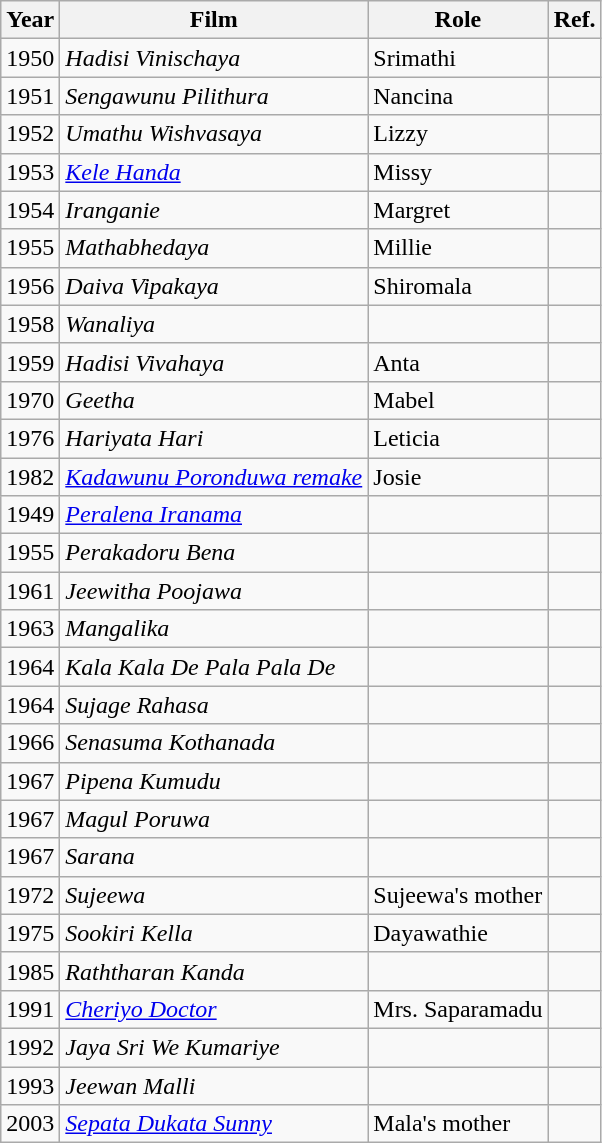<table class="wikitable">
<tr>
<th>Year</th>
<th>Film</th>
<th>Role</th>
<th>Ref.</th>
</tr>
<tr>
<td>1950</td>
<td><em>Hadisi Vinischaya</em></td>
<td>Srimathi</td>
<td></td>
</tr>
<tr>
<td>1951</td>
<td><em>Sengawunu Pilithura</em></td>
<td>Nancina</td>
<td></td>
</tr>
<tr>
<td>1952</td>
<td><em>Umathu Wishvasaya</em></td>
<td>Lizzy</td>
<td></td>
</tr>
<tr>
<td>1953</td>
<td><em><a href='#'>Kele Handa</a></em></td>
<td>Missy</td>
<td></td>
</tr>
<tr>
<td>1954</td>
<td><em>Iranganie</em></td>
<td>Margret</td>
<td></td>
</tr>
<tr>
<td>1955</td>
<td><em>Mathabhedaya</em></td>
<td>Millie</td>
<td></td>
</tr>
<tr>
<td>1956</td>
<td><em>Daiva Vipakaya</em></td>
<td>Shiromala</td>
<td></td>
</tr>
<tr>
<td>1958</td>
<td><em>Wanaliya</em></td>
<td></td>
<td></td>
</tr>
<tr>
<td>1959</td>
<td><em>Hadisi Vivahaya</em></td>
<td>Anta</td>
<td></td>
</tr>
<tr>
<td>1970</td>
<td><em>Geetha</em></td>
<td>Mabel</td>
<td></td>
</tr>
<tr>
<td>1976</td>
<td><em>Hariyata Hari</em></td>
<td>Leticia</td>
<td></td>
</tr>
<tr>
<td>1982</td>
<td><em><a href='#'>Kadawunu Poronduwa remake</a></em></td>
<td>Josie</td>
<td></td>
</tr>
<tr>
<td>1949</td>
<td><em><a href='#'>Peralena Iranama</a></em></td>
<td></td>
<td></td>
</tr>
<tr>
<td>1955</td>
<td><em>Perakadoru Bena</em></td>
<td></td>
<td></td>
</tr>
<tr>
<td>1961</td>
<td><em>Jeewitha Poojawa</em></td>
<td></td>
<td></td>
</tr>
<tr>
<td>1963</td>
<td><em>Mangalika</em></td>
<td></td>
<td></td>
</tr>
<tr>
<td>1964</td>
<td><em>Kala Kala De Pala Pala De</em></td>
<td></td>
<td></td>
</tr>
<tr>
<td>1964</td>
<td><em>Sujage Rahasa</em></td>
<td></td>
<td></td>
</tr>
<tr>
<td>1966</td>
<td><em>Senasuma Kothanada</em></td>
<td></td>
<td></td>
</tr>
<tr>
<td>1967</td>
<td><em>Pipena Kumudu</em></td>
<td></td>
<td></td>
</tr>
<tr>
<td>1967</td>
<td><em>Magul Poruwa</em></td>
<td></td>
<td></td>
</tr>
<tr>
<td>1967</td>
<td><em>Sarana</em></td>
<td></td>
<td></td>
</tr>
<tr>
<td>1972</td>
<td><em>Sujeewa</em></td>
<td>Sujeewa's mother</td>
<td></td>
</tr>
<tr>
<td>1975</td>
<td><em>Sookiri Kella</em></td>
<td>Dayawathie</td>
<td></td>
</tr>
<tr>
<td>1985</td>
<td><em>Raththaran Kanda</em></td>
<td></td>
<td></td>
</tr>
<tr>
<td>1991</td>
<td><em><a href='#'>Cheriyo Doctor</a></em></td>
<td>Mrs. Saparamadu</td>
<td></td>
</tr>
<tr>
<td>1992</td>
<td><em>Jaya Sri We Kumariye</em></td>
<td></td>
<td></td>
</tr>
<tr>
<td>1993</td>
<td><em>Jeewan Malli</em></td>
<td></td>
<td></td>
</tr>
<tr>
<td>2003</td>
<td><em><a href='#'>Sepata Dukata Sunny</a></em></td>
<td>Mala's mother</td>
<td></td>
</tr>
</table>
